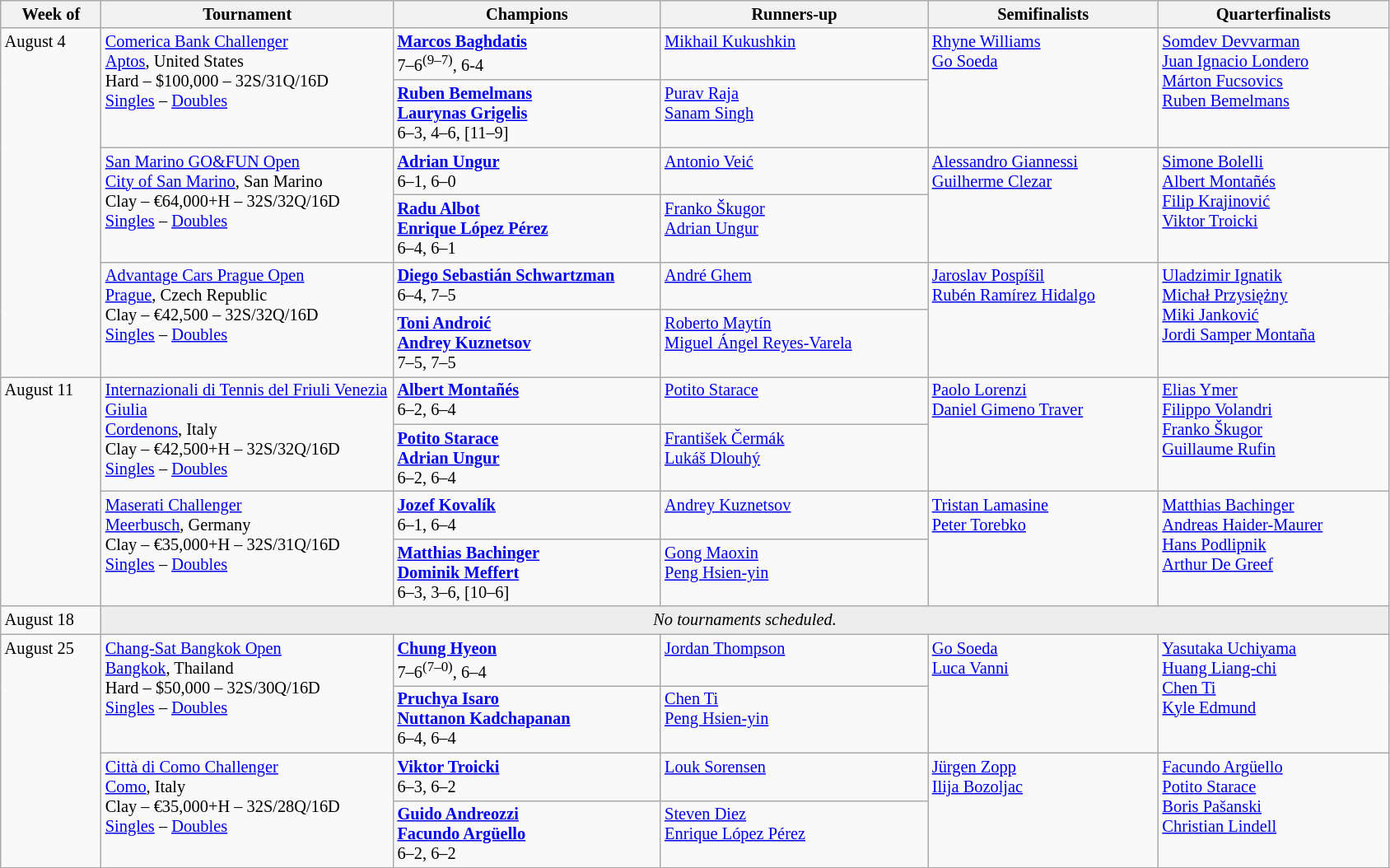<table class="wikitable" style="font-size:85%;">
<tr>
<th width="75">Week of</th>
<th width="230">Tournament</th>
<th width="210">Champions</th>
<th width="210">Runners-up</th>
<th width="180">Semifinalists</th>
<th width="180">Quarterfinalists</th>
</tr>
<tr valign=top>
<td rowspan=6>August 4</td>
<td rowspan=2><a href='#'>Comerica Bank Challenger</a> <br><a href='#'>Aptos</a>, United States <br>Hard – $100,000 – 32S/31Q/16D <br><a href='#'>Singles</a> – <a href='#'>Doubles</a></td>
<td> <strong><a href='#'>Marcos Baghdatis</a></strong><br>7–6<sup>(9–7)</sup>, 6-4</td>
<td> <a href='#'>Mikhail Kukushkin</a></td>
<td rowspan=2> <a href='#'>Rhyne Williams</a> <br>  <a href='#'>Go Soeda</a></td>
<td rowspan=2> <a href='#'>Somdev Devvarman</a> <br>  <a href='#'>Juan Ignacio Londero</a> <br>  <a href='#'>Márton Fucsovics</a> <br>  <a href='#'>Ruben Bemelmans</a></td>
</tr>
<tr valign=top>
<td> <strong><a href='#'>Ruben Bemelmans</a></strong> <br>  <strong><a href='#'>Laurynas Grigelis</a></strong><br> 6–3, 4–6, [11–9]</td>
<td> <a href='#'>Purav Raja</a> <br>  <a href='#'>Sanam Singh</a></td>
</tr>
<tr valign=top>
<td rowspan=2><a href='#'>San Marino GO&FUN Open</a> <br><a href='#'>City of San Marino</a>, San Marino <br>Clay – €64,000+H – 32S/32Q/16D <br><a href='#'>Singles</a> – <a href='#'>Doubles</a></td>
<td> <strong><a href='#'>Adrian Ungur</a></strong><br>6–1, 6–0</td>
<td> <a href='#'>Antonio Veić</a></td>
<td rowspan=2> <a href='#'>Alessandro Giannessi</a> <br>  <a href='#'>Guilherme Clezar</a></td>
<td rowspan=2> <a href='#'>Simone Bolelli</a> <br>  <a href='#'>Albert Montañés</a> <br>  <a href='#'>Filip Krajinović</a> <br>  <a href='#'>Viktor Troicki</a></td>
</tr>
<tr valign=top>
<td> <strong><a href='#'>Radu Albot</a></strong><br> <strong><a href='#'>Enrique López Pérez</a></strong><br>6–4, 6–1</td>
<td> <a href='#'>Franko Škugor</a><br> <a href='#'>Adrian Ungur</a></td>
</tr>
<tr valign=top>
<td rowspan=2><a href='#'>Advantage Cars Prague Open</a> <br><a href='#'>Prague</a>, Czech Republic <br>Clay – €42,500 – 32S/32Q/16D <br><a href='#'>Singles</a> – <a href='#'>Doubles</a></td>
<td> <strong><a href='#'>Diego Sebastián Schwartzman</a></strong><br>6–4, 7–5</td>
<td> <a href='#'>André Ghem</a></td>
<td rowspan=2> <a href='#'>Jaroslav Pospíšil</a> <br>  <a href='#'>Rubén Ramírez Hidalgo</a></td>
<td rowspan=2> <a href='#'>Uladzimir Ignatik</a> <br>  <a href='#'>Michał Przysiężny</a> <br>  <a href='#'>Miki Janković</a> <br>  <a href='#'>Jordi Samper Montaña</a></td>
</tr>
<tr valign=top>
<td> <strong><a href='#'>Toni Androić</a></strong> <br>  <strong><a href='#'>Andrey Kuznetsov</a></strong><br>7–5, 7–5</td>
<td> <a href='#'>Roberto Maytín</a> <br>  <a href='#'>Miguel Ángel Reyes-Varela</a></td>
</tr>
<tr valign=top>
<td rowspan=4>August 11</td>
<td rowspan=2><a href='#'>Internazionali di Tennis del Friuli Venezia Giulia</a> <br><a href='#'>Cordenons</a>, Italy <br>Clay – €42,500+H – 32S/32Q/16D <br><a href='#'>Singles</a> – <a href='#'>Doubles</a></td>
<td> <strong><a href='#'>Albert Montañés</a></strong><br>6–2, 6–4</td>
<td> <a href='#'>Potito Starace</a></td>
<td rowspan=2> <a href='#'>Paolo Lorenzi</a> <br>  <a href='#'>Daniel Gimeno Traver</a></td>
<td rowspan=2> <a href='#'>Elias Ymer</a> <br>  <a href='#'>Filippo Volandri</a> <br>  <a href='#'>Franko Škugor</a> <br>  <a href='#'>Guillaume Rufin</a></td>
</tr>
<tr valign=top>
<td> <strong><a href='#'>Potito Starace</a></strong> <br>  <strong><a href='#'>Adrian Ungur</a></strong><br>6–2, 6–4</td>
<td> <a href='#'>František Čermák</a> <br>  <a href='#'>Lukáš Dlouhý</a></td>
</tr>
<tr valign=top>
<td rowspan=2><a href='#'>Maserati Challenger</a> <br><a href='#'>Meerbusch</a>, Germany <br>Clay – €35,000+H – 32S/31Q/16D <br><a href='#'>Singles</a> – <a href='#'>Doubles</a></td>
<td> <strong><a href='#'>Jozef Kovalík</a></strong> <br>6–1, 6–4</td>
<td> <a href='#'>Andrey Kuznetsov</a></td>
<td rowspan=2> <a href='#'>Tristan Lamasine</a> <br>  <a href='#'>Peter Torebko</a></td>
<td rowspan=2> <a href='#'>Matthias Bachinger</a> <br> <a href='#'>Andreas Haider-Maurer</a> <br>  <a href='#'>Hans Podlipnik</a> <br>  <a href='#'>Arthur De Greef</a></td>
</tr>
<tr valign=top>
<td> <strong><a href='#'>Matthias Bachinger</a></strong> <br>  <strong><a href='#'>Dominik Meffert</a></strong><br> 6–3, 3–6, [10–6]</td>
<td> <a href='#'>Gong Maoxin</a> <br>  <a href='#'>Peng Hsien-yin</a></td>
</tr>
<tr valign=top>
<td rowspan=1>August 18</td>
<td colspan=5 style="background:#ededed; text-align:center;"><em>No tournaments scheduled.</em></td>
</tr>
<tr valign=top>
<td rowspan=4>August 25</td>
<td rowspan=2><a href='#'>Chang-Sat Bangkok Open</a> <br><a href='#'>Bangkok</a>, Thailand <br>Hard – $50,000 – 32S/30Q/16D <br><a href='#'>Singles</a> – <a href='#'>Doubles</a></td>
<td> <strong><a href='#'>Chung Hyeon</a></strong> <br> 7–6<sup>(7–0)</sup>, 6–4</td>
<td> <a href='#'>Jordan Thompson</a></td>
<td rowspan=2> <a href='#'>Go Soeda</a> <br>  <a href='#'>Luca Vanni</a></td>
<td rowspan=2> <a href='#'>Yasutaka Uchiyama</a> <br> <a href='#'>Huang Liang-chi</a> <br> <a href='#'>Chen Ti</a> <br>  <a href='#'>Kyle Edmund</a></td>
</tr>
<tr valign=top>
<td> <strong><a href='#'>Pruchya Isaro</a></strong> <br>  <strong><a href='#'>Nuttanon Kadchapanan</a></strong> <br> 6–4, 6–4</td>
<td> <a href='#'>Chen Ti</a> <br>  <a href='#'>Peng Hsien-yin</a></td>
</tr>
<tr valign=top>
<td rowspan=2><a href='#'>Città di Como Challenger</a> <br><a href='#'>Como</a>, Italy <br>Clay – €35,000+H – 32S/28Q/16D <br><a href='#'>Singles</a> – <a href='#'>Doubles</a></td>
<td> <strong><a href='#'>Viktor Troicki</a></strong> <br> 6–3, 6–2</td>
<td> <a href='#'>Louk Sorensen</a></td>
<td rowspan=2> <a href='#'>Jürgen Zopp</a> <br>  <a href='#'>Ilija Bozoljac</a></td>
<td rowspan=2> <a href='#'>Facundo Argüello</a> <br> <a href='#'>Potito Starace</a> <br> <a href='#'>Boris Pašanski</a> <br>  <a href='#'>Christian Lindell</a></td>
</tr>
<tr valign=top>
<td> <strong><a href='#'>Guido Andreozzi</a></strong> <br>  <strong><a href='#'>Facundo Argüello</a></strong> <br> 6–2, 6–2</td>
<td> <a href='#'>Steven Diez</a> <br>  <a href='#'>Enrique López Pérez</a></td>
</tr>
</table>
